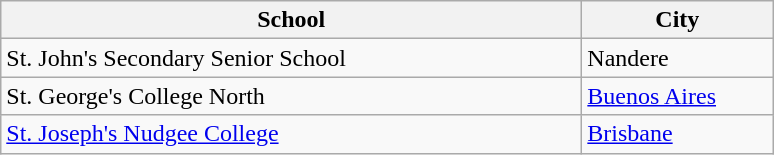<table border="1" class="wikitable">
<tr>
<th width="380">School</th>
<th width="120">City</th>
</tr>
<tr>
<td> St. John's Secondary Senior School</td>
<td>Nandere</td>
</tr>
<tr>
<td> St. George's College North</td>
<td><a href='#'>Buenos Aires</a></td>
</tr>
<tr>
<td> <a href='#'>St. Joseph's Nudgee College</a></td>
<td><a href='#'>Brisbane</a></td>
</tr>
</table>
